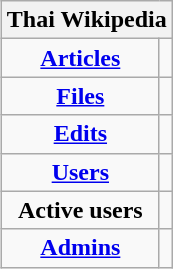<table class="wikitable sortable" align=right style="text-align: center;">
<tr>
<th colspan=4>Thai Wikipedia </th>
</tr>
<tr>
<td><strong><a href='#'>Articles</a></strong></td>
<td></td>
</tr>
<tr>
<td><strong><a href='#'>Files</a></strong></td>
<td></td>
</tr>
<tr>
<td><strong><a href='#'>Edits</a></strong></td>
<td></td>
</tr>
<tr>
<td><strong><a href='#'>Users</a></strong></td>
<td></td>
</tr>
<tr>
<td><strong>Active users</strong></td>
<td></td>
</tr>
<tr>
<td><strong><a href='#'>Admins</a></strong></td>
<td></td>
</tr>
</table>
